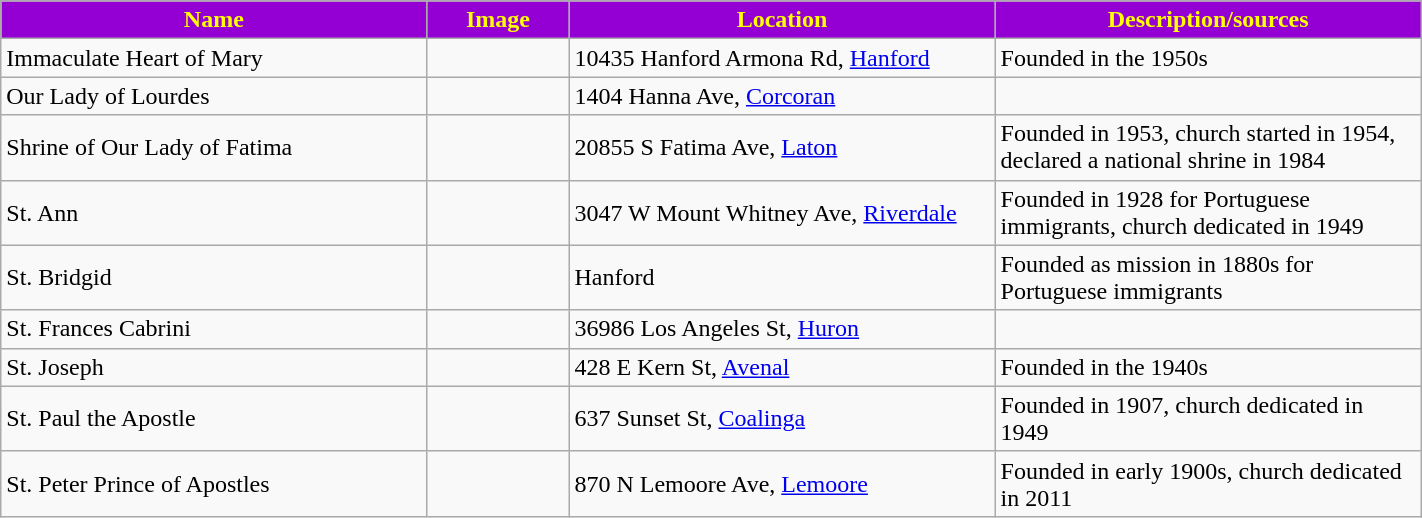<table class="wikitable sortable" style="width:75%">
<tr>
<th style="background:darkviolet; color:yellow;" width="30%"><strong>Name</strong></th>
<th style="background:darkviolet; color:yellow;" width="10%"><strong>Image</strong></th>
<th style="background:darkviolet; color:yellow;" width="30%"><strong>Location</strong></th>
<th style="background:darkviolet; color:yellow;" width="30%"><strong>Description/sources</strong></th>
</tr>
<tr>
<td>Immaculate Heart of Mary</td>
<td></td>
<td>10435 Hanford Armona Rd, <a href='#'>Hanford</a></td>
<td>Founded in the 1950s</td>
</tr>
<tr>
<td>Our Lady of Lourdes</td>
<td></td>
<td>1404 Hanna Ave, <a href='#'>Corcoran</a></td>
<td></td>
</tr>
<tr>
<td>Shrine of Our Lady of Fatima</td>
<td></td>
<td>20855 S Fatima Ave, <a href='#'>Laton</a></td>
<td>Founded in 1953, church started in 1954, declared a national shrine in 1984</td>
</tr>
<tr>
<td>St. Ann</td>
<td></td>
<td>3047 W Mount Whitney Ave, <a href='#'>Riverdale</a></td>
<td>Founded in 1928 for Portuguese immigrants, church dedicated in 1949</td>
</tr>
<tr>
<td>St. Bridgid</td>
<td></td>
<td>Hanford</td>
<td>Founded as mission in 1880s for Portuguese immigrants</td>
</tr>
<tr>
<td>St. Frances Cabrini</td>
<td></td>
<td>36986 Los Angeles St, <a href='#'>Huron</a></td>
<td></td>
</tr>
<tr>
<td>St. Joseph</td>
<td></td>
<td>428 E Kern St, <a href='#'>Avenal</a></td>
<td>Founded in the 1940s</td>
</tr>
<tr>
<td>St. Paul the Apostle</td>
<td></td>
<td>637 Sunset St, <a href='#'>Coalinga</a></td>
<td>Founded in 1907, church dedicated in 1949</td>
</tr>
<tr>
<td>St. Peter Prince of Apostles</td>
<td></td>
<td>870 N Lemoore Ave, <a href='#'>Lemoore</a></td>
<td>Founded in early 1900s, church dedicated in 2011</td>
</tr>
</table>
